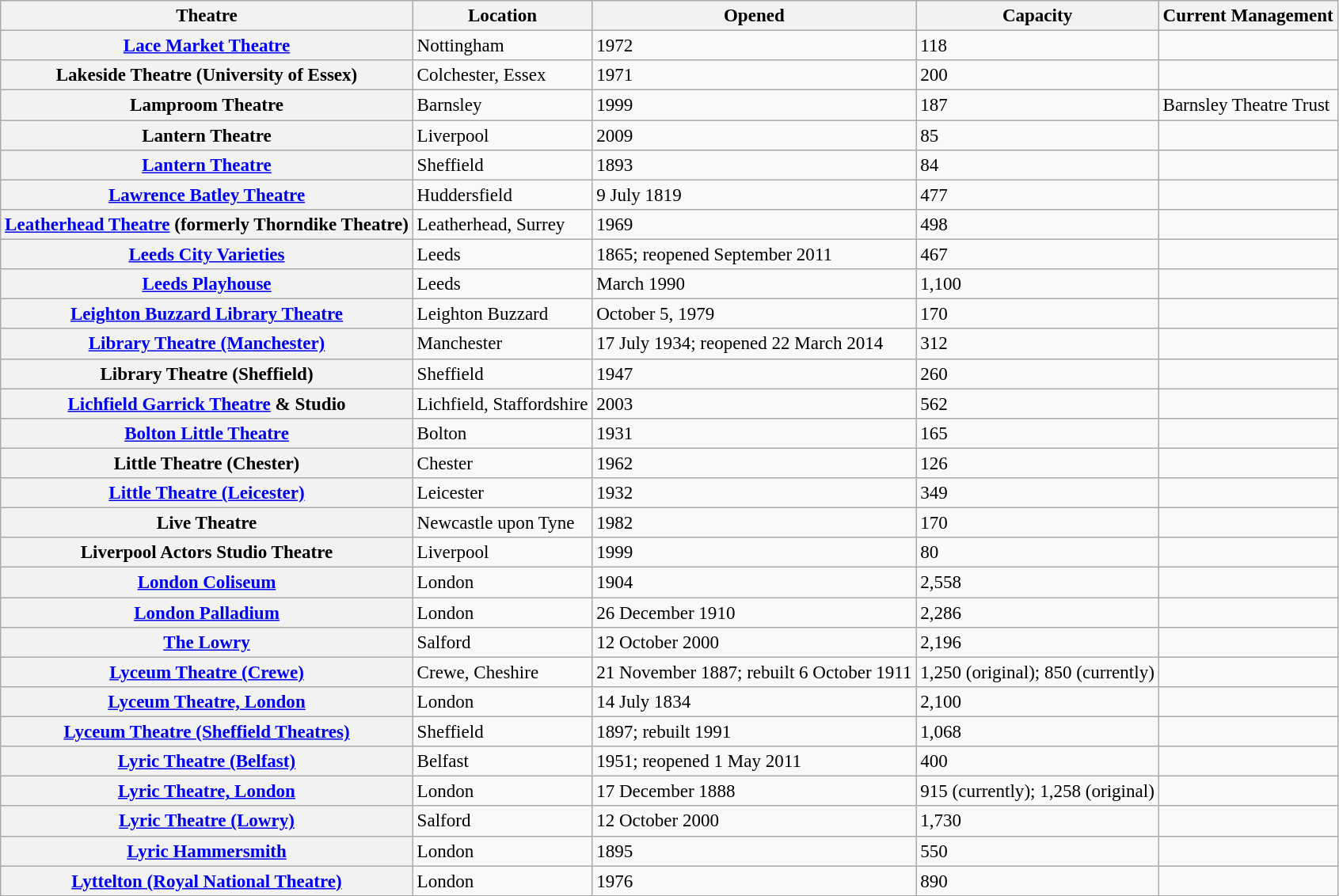<table class="wikitable" style="font-size:96%; text-align:left;">
<tr>
<th>Theatre</th>
<th>Location</th>
<th>Opened</th>
<th>Capacity</th>
<th>Current Management</th>
</tr>
<tr>
<th><a href='#'>Lace Market Theatre</a></th>
<td>Nottingham</td>
<td>1972</td>
<td>118</td>
<td></td>
</tr>
<tr>
<th>Lakeside Theatre (University of Essex)</th>
<td>Colchester, Essex</td>
<td>1971</td>
<td>200</td>
<td></td>
</tr>
<tr>
<th>Lamproom Theatre</th>
<td>Barnsley</td>
<td>1999</td>
<td>187</td>
<td>Barnsley Theatre Trust</td>
</tr>
<tr>
<th>Lantern Theatre</th>
<td>Liverpool</td>
<td>2009</td>
<td>85</td>
<td></td>
</tr>
<tr>
<th><a href='#'>Lantern Theatre</a></th>
<td>Sheffield</td>
<td>1893</td>
<td>84</td>
<td></td>
</tr>
<tr>
<th><a href='#'>Lawrence Batley Theatre</a></th>
<td>Huddersfield</td>
<td>9 July 1819</td>
<td>477</td>
<td></td>
</tr>
<tr>
<th><a href='#'>Leatherhead Theatre</a> (formerly <strong>Thorndike Theatre</strong>)</th>
<td>Leatherhead, Surrey</td>
<td>1969</td>
<td>498</td>
<td></td>
</tr>
<tr>
<th><a href='#'>Leeds City Varieties</a></th>
<td>Leeds</td>
<td>1865; reopened September 2011</td>
<td>467</td>
<td></td>
</tr>
<tr>
<th><a href='#'>Leeds Playhouse</a></th>
<td>Leeds</td>
<td>March 1990</td>
<td>1,100</td>
<td></td>
</tr>
<tr>
<th><a href='#'>Leighton Buzzard Library Theatre</a></th>
<td>Leighton Buzzard</td>
<td>October 5, 1979</td>
<td>170</td>
<td></td>
</tr>
<tr>
<th><a href='#'>Library Theatre (Manchester)</a></th>
<td>Manchester</td>
<td>17 July 1934; reopened 22 March 2014</td>
<td>312</td>
<td></td>
</tr>
<tr>
<th>Library Theatre (Sheffield)</th>
<td>Sheffield</td>
<td>1947</td>
<td>260</td>
<td></td>
</tr>
<tr>
<th><a href='#'>Lichfield Garrick Theatre</a> & Studio</th>
<td>Lichfield, Staffordshire</td>
<td>2003</td>
<td>562</td>
<td></td>
</tr>
<tr>
<th><a href='#'>Bolton Little Theatre</a></th>
<td>Bolton</td>
<td>1931</td>
<td>165</td>
<td></td>
</tr>
<tr>
<th>Little Theatre (Chester)</th>
<td>Chester</td>
<td>1962</td>
<td>126</td>
<td></td>
</tr>
<tr>
<th><a href='#'>Little Theatre (Leicester)</a></th>
<td>Leicester</td>
<td>1932</td>
<td>349</td>
<td></td>
</tr>
<tr>
<th>Live Theatre</th>
<td>Newcastle upon Tyne</td>
<td>1982</td>
<td>170</td>
<td></td>
</tr>
<tr>
<th>Liverpool Actors Studio Theatre</th>
<td>Liverpool</td>
<td>1999</td>
<td>80</td>
<td></td>
</tr>
<tr>
<th><a href='#'>London Coliseum</a></th>
<td>London</td>
<td>1904</td>
<td>2,558</td>
<td></td>
</tr>
<tr>
<th><a href='#'>London Palladium</a></th>
<td>London</td>
<td>26 December 1910</td>
<td>2,286</td>
<td></td>
</tr>
<tr>
<th><a href='#'>The Lowry</a></th>
<td>Salford</td>
<td>12 October 2000</td>
<td>2,196</td>
<td></td>
</tr>
<tr>
<th><a href='#'>Lyceum Theatre (Crewe)</a></th>
<td>Crewe, Cheshire</td>
<td>21 November 1887; rebuilt 6 October 1911</td>
<td>1,250 (original); 850 (currently)</td>
<td></td>
</tr>
<tr>
<th><a href='#'>Lyceum Theatre, London</a></th>
<td>London</td>
<td>14 July 1834</td>
<td>2,100</td>
<td></td>
</tr>
<tr>
<th><a href='#'>Lyceum Theatre (Sheffield Theatres)</a></th>
<td>Sheffield</td>
<td>1897; rebuilt 1991</td>
<td>1,068</td>
<td></td>
</tr>
<tr>
<th><a href='#'>Lyric Theatre (Belfast)</a></th>
<td>Belfast</td>
<td>1951; reopened 1 May 2011</td>
<td>400</td>
<td></td>
</tr>
<tr>
<th><a href='#'>Lyric Theatre, London</a></th>
<td>London</td>
<td>17 December 1888</td>
<td>915 (currently); 1,258 (original)</td>
<td></td>
</tr>
<tr>
<th><a href='#'>Lyric Theatre (Lowry)</a></th>
<td>Salford</td>
<td>12 October 2000</td>
<td>1,730</td>
<td></td>
</tr>
<tr>
<th><a href='#'>Lyric Hammersmith</a></th>
<td>London</td>
<td>1895</td>
<td>550</td>
<td></td>
</tr>
<tr>
<th><a href='#'>Lyttelton (Royal National Theatre)</a></th>
<td>London</td>
<td>1976</td>
<td>890</td>
<td></td>
</tr>
</table>
